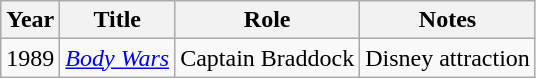<table class="wikitable sortable">
<tr>
<th>Year</th>
<th>Title</th>
<th>Role</th>
<th class="unsortable">Notes</th>
</tr>
<tr>
<td>1989</td>
<td><em><a href='#'>Body Wars</a></em></td>
<td>Captain Braddock</td>
<td>Disney attraction</td>
</tr>
</table>
